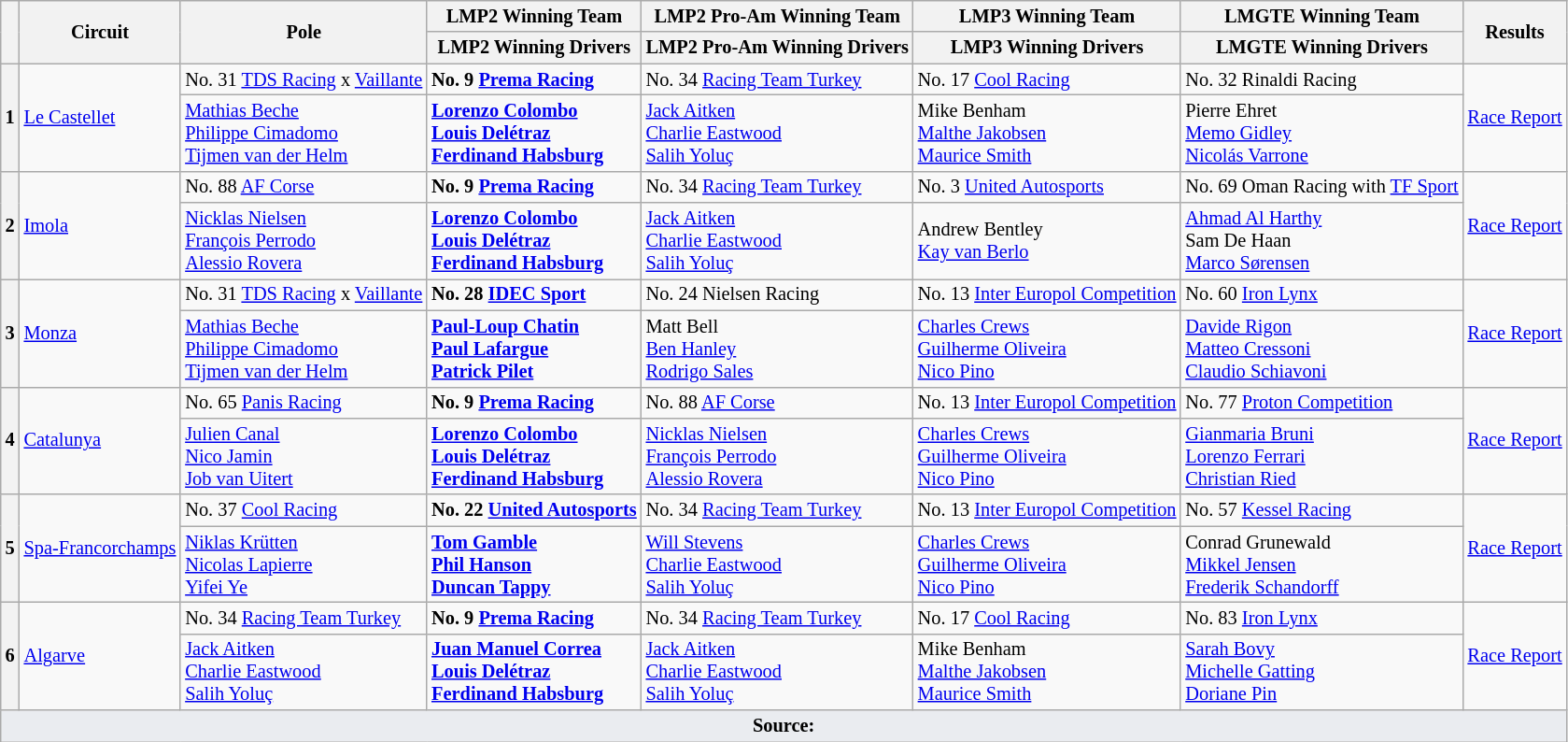<table class="wikitable" style="font-size:85%;">
<tr>
<th rowspan=2></th>
<th rowspan=2>Circuit</th>
<th rowspan=2>Pole</th>
<th>LMP2 Winning Team</th>
<th>LMP2 Pro-Am Winning Team</th>
<th>LMP3 Winning Team</th>
<th>LMGTE Winning Team</th>
<th rowspan=2>Results</th>
</tr>
<tr>
<th>LMP2 Winning Drivers</th>
<th>LMP2 Pro-Am Winning Drivers</th>
<th>LMP3 Winning Drivers</th>
<th>LMGTE Winning Drivers</th>
</tr>
<tr>
<th rowspan=2>1</th>
<td rowspan=2> <a href='#'>Le Castellet</a></td>
<td> No. 31 <a href='#'>TDS Racing</a> x <a href='#'>Vaillante</a></td>
<td><strong> No. 9 <a href='#'>Prema Racing</a></strong></td>
<td> No. 34 <a href='#'>Racing Team Turkey</a></td>
<td> No. 17 <a href='#'>Cool Racing</a></td>
<td> No. 32 Rinaldi Racing</td>
<td rowspan=2><a href='#'>Race Report</a><br></td>
</tr>
<tr>
<td> <a href='#'>Mathias Beche</a><br> <a href='#'>Philippe Cimadomo</a><br> <a href='#'>Tijmen van der Helm</a></td>
<td><strong> <a href='#'>Lorenzo Colombo</a><br> <a href='#'>Louis Delétraz</a><br> <a href='#'>Ferdinand Habsburg</a></strong></td>
<td> <a href='#'>Jack Aitken</a><br> <a href='#'>Charlie Eastwood</a><br> <a href='#'>Salih Yoluç</a></td>
<td> Mike Benham<br> <a href='#'>Malthe Jakobsen</a><br> <a href='#'>Maurice Smith</a></td>
<td> Pierre Ehret<br> <a href='#'>Memo Gidley</a><br> <a href='#'>Nicolás Varrone</a></td>
</tr>
<tr>
<th rowspan=2>2</th>
<td rowspan=2> <a href='#'>Imola</a></td>
<td> No. 88 <a href='#'>AF Corse</a></td>
<td><strong> No. 9 <a href='#'>Prema Racing</a></strong></td>
<td> No. 34 <a href='#'>Racing Team Turkey</a></td>
<td> No. 3 <a href='#'>United Autosports</a></td>
<td> No. 69 Oman Racing with <a href='#'>TF Sport</a></td>
<td rowspan=2><a href='#'>Race Report</a><br></td>
</tr>
<tr>
<td> <a href='#'>Nicklas Nielsen</a><br> <a href='#'>François Perrodo</a><br> <a href='#'>Alessio Rovera</a></td>
<td><strong> <a href='#'>Lorenzo Colombo</a><br> <a href='#'>Louis Delétraz</a><br> <a href='#'>Ferdinand Habsburg</a></strong></td>
<td> <a href='#'>Jack Aitken</a><br> <a href='#'>Charlie Eastwood</a><br> <a href='#'>Salih Yoluç</a></td>
<td> Andrew Bentley<br> <a href='#'>Kay van Berlo</a></td>
<td> <a href='#'>Ahmad Al Harthy</a><br> Sam De Haan<br> <a href='#'>Marco Sørensen</a></td>
</tr>
<tr>
<th rowspan=2>3</th>
<td rowspan=2> <a href='#'>Monza</a></td>
<td> No. 31 <a href='#'>TDS Racing</a> x <a href='#'>Vaillante</a></td>
<td><strong> No. 28 <a href='#'>IDEC Sport</a></strong></td>
<td> No. 24 Nielsen Racing</td>
<td> No. 13 <a href='#'>Inter Europol Competition</a></td>
<td> No. 60 <a href='#'>Iron Lynx</a></td>
<td rowspan=2><a href='#'>Race Report</a><br></td>
</tr>
<tr>
<td> <a href='#'>Mathias Beche</a><br> <a href='#'>Philippe Cimadomo</a><br> <a href='#'>Tijmen van der Helm</a></td>
<td><strong> <a href='#'>Paul-Loup Chatin</a><br> <a href='#'>Paul Lafargue</a><br> <a href='#'>Patrick Pilet</a></strong></td>
<td> Matt Bell<br> <a href='#'>Ben Hanley</a><br> <a href='#'>Rodrigo Sales</a></td>
<td> <a href='#'>Charles Crews</a><br> <a href='#'>Guilherme Oliveira</a><br> <a href='#'>Nico Pino</a></td>
<td> <a href='#'>Davide Rigon</a><br> <a href='#'>Matteo Cressoni</a><br> <a href='#'>Claudio Schiavoni</a></td>
</tr>
<tr>
<th rowspan=2>4</th>
<td rowspan=2> <a href='#'>Catalunya</a></td>
<td> No. 65 <a href='#'>Panis Racing</a></td>
<td><strong> No. 9 <a href='#'>Prema Racing</a></strong></td>
<td> No. 88 <a href='#'>AF Corse</a></td>
<td> No. 13 <a href='#'>Inter Europol Competition</a></td>
<td> No. 77 <a href='#'>Proton Competition</a></td>
<td rowspan=2><a href='#'>Race Report</a><br></td>
</tr>
<tr>
<td> <a href='#'>Julien Canal</a><br> <a href='#'>Nico Jamin</a><br> <a href='#'>Job van Uitert</a></td>
<td><strong> <a href='#'>Lorenzo Colombo</a><br> <a href='#'>Louis Delétraz</a><br> <a href='#'>Ferdinand Habsburg</a></strong></td>
<td> <a href='#'>Nicklas Nielsen</a><br> <a href='#'>François Perrodo</a><br> <a href='#'>Alessio Rovera</a></td>
<td> <a href='#'>Charles Crews</a><br> <a href='#'>Guilherme Oliveira</a><br> <a href='#'>Nico Pino</a></td>
<td> <a href='#'>Gianmaria Bruni</a><br> <a href='#'>Lorenzo Ferrari</a><br> <a href='#'>Christian Ried</a></td>
</tr>
<tr>
<th rowspan=2>5</th>
<td rowspan=2> <a href='#'>Spa-Francorchamps</a></td>
<td> No. 37 <a href='#'>Cool Racing</a></td>
<td><strong> No. 22 <a href='#'>United Autosports</a></strong></td>
<td> No. 34 <a href='#'>Racing Team Turkey</a></td>
<td> No. 13 <a href='#'>Inter Europol Competition</a></td>
<td> No. 57 <a href='#'>Kessel Racing</a></td>
<td rowspan=2><a href='#'>Race Report</a><br></td>
</tr>
<tr>
<td> <a href='#'>Niklas Krütten</a><br> <a href='#'>Nicolas Lapierre</a><br> <a href='#'>Yifei Ye</a></td>
<td><strong> <a href='#'>Tom Gamble</a><br> <a href='#'>Phil Hanson</a><br> <a href='#'>Duncan Tappy</a></strong></td>
<td> <a href='#'>Will Stevens</a><br> <a href='#'>Charlie Eastwood</a><br> <a href='#'>Salih Yoluç</a></td>
<td> <a href='#'>Charles Crews</a><br> <a href='#'>Guilherme Oliveira</a><br> <a href='#'>Nico Pino</a></td>
<td> Conrad Grunewald<br> <a href='#'>Mikkel Jensen</a><br> <a href='#'>Frederik Schandorff</a></td>
</tr>
<tr>
<th rowspan="2">6</th>
<td rowspan="2"> <a href='#'>Algarve</a></td>
<td> No. 34 <a href='#'>Racing Team Turkey</a></td>
<td><strong> No. 9 <a href='#'>Prema Racing</a></strong></td>
<td> No. 34 <a href='#'>Racing Team Turkey</a></td>
<td> No. 17 <a href='#'>Cool Racing</a></td>
<td> No. 83 <a href='#'>Iron Lynx</a></td>
<td rowspan=2><a href='#'>Race Report</a><br></td>
</tr>
<tr>
<td> <a href='#'>Jack Aitken</a><br> <a href='#'>Charlie Eastwood</a><br> <a href='#'>Salih Yoluç</a></td>
<td><strong> <a href='#'>Juan Manuel Correa</a><br> <a href='#'>Louis Delétraz</a><br> <a href='#'>Ferdinand Habsburg</a></strong></td>
<td> <a href='#'>Jack Aitken</a><br> <a href='#'>Charlie Eastwood</a><br> <a href='#'>Salih Yoluç</a></td>
<td> Mike Benham<br> <a href='#'>Malthe Jakobsen</a><br> <a href='#'>Maurice Smith</a></td>
<td> <a href='#'>Sarah Bovy</a><br> <a href='#'>Michelle Gatting</a><br> <a href='#'>Doriane Pin</a></td>
</tr>
<tr class="sortbottom">
<td colspan="8" style="background-color:#EAECF0;text-align:center"><strong>Source:</strong></td>
</tr>
</table>
